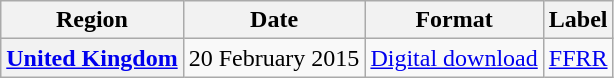<table class="wikitable sortable plainrowheaders" style="text-align:center">
<tr>
<th>Region</th>
<th>Date</th>
<th>Format</th>
<th>Label</th>
</tr>
<tr>
<th scope="row"><a href='#'>United Kingdom</a></th>
<td>20 February 2015</td>
<td><a href='#'>Digital download</a></td>
<td><a href='#'>FFRR</a></td>
</tr>
</table>
